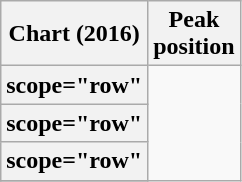<table class="wikitable sortable plainrowheaders">
<tr>
<th scope="col">Chart (2016)</th>
<th scope="col">Peak<br>position</th>
</tr>
<tr>
<th>scope="row" </th>
</tr>
<tr>
<th>scope="row" </th>
</tr>
<tr>
<th>scope="row" </th>
</tr>
<tr>
</tr>
</table>
